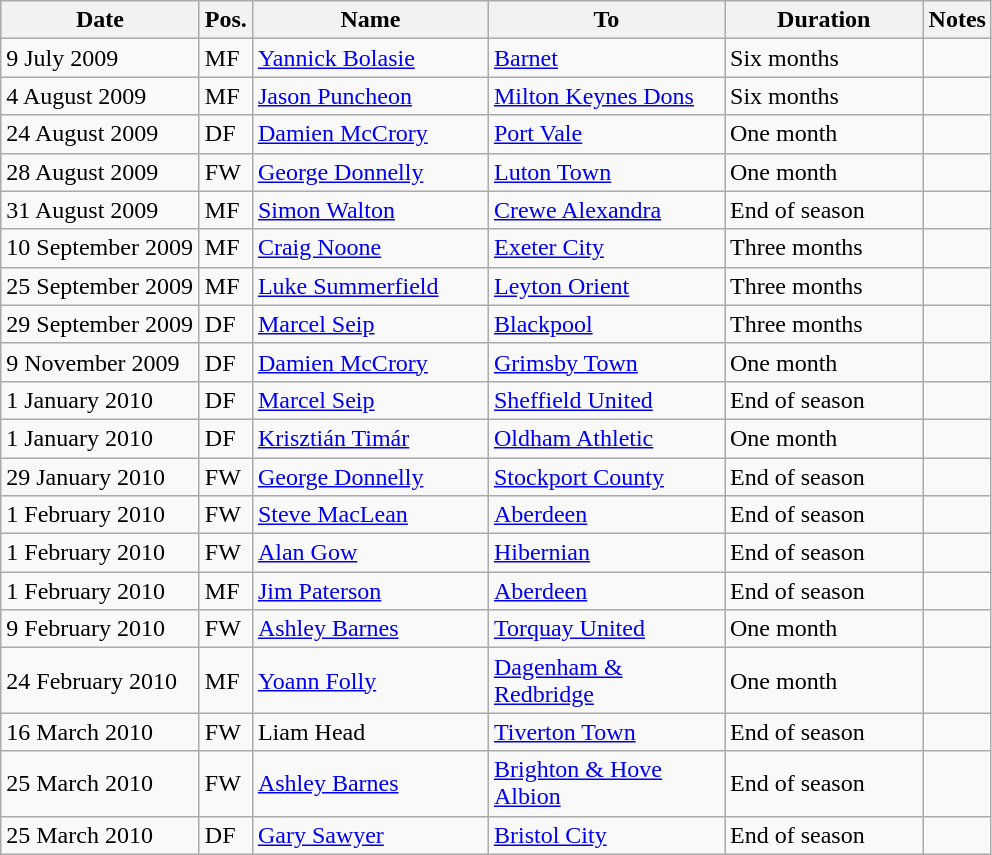<table class="wikitable">
<tr>
<th width=125>Date</th>
<th>Pos.</th>
<th width=150>Name</th>
<th width=150>To</th>
<th width=125>Duration</th>
<th>Notes</th>
</tr>
<tr>
<td>9 July 2009</td>
<td>MF</td>
<td><a href='#'>Yannick Bolasie</a></td>
<td><a href='#'>Barnet</a></td>
<td>Six months</td>
<td align=center></td>
</tr>
<tr>
<td>4 August 2009</td>
<td>MF</td>
<td><a href='#'>Jason Puncheon</a></td>
<td><a href='#'>Milton Keynes Dons</a></td>
<td>Six months</td>
<td align=center></td>
</tr>
<tr>
<td>24 August 2009</td>
<td>DF</td>
<td><a href='#'>Damien McCrory</a></td>
<td><a href='#'>Port Vale</a></td>
<td>One month</td>
<td align=center></td>
</tr>
<tr>
<td>28 August 2009</td>
<td>FW</td>
<td><a href='#'>George Donnelly</a></td>
<td><a href='#'>Luton Town</a></td>
<td>One month</td>
<td align=center></td>
</tr>
<tr>
<td>31 August 2009</td>
<td>MF</td>
<td><a href='#'>Simon Walton</a></td>
<td><a href='#'>Crewe Alexandra</a></td>
<td>End of season</td>
<td align=center></td>
</tr>
<tr>
<td>10 September 2009</td>
<td>MF</td>
<td><a href='#'>Craig Noone</a></td>
<td><a href='#'>Exeter City</a></td>
<td>Three months</td>
<td align=center></td>
</tr>
<tr>
<td>25 September 2009</td>
<td>MF</td>
<td><a href='#'>Luke Summerfield</a></td>
<td><a href='#'>Leyton Orient</a></td>
<td>Three months</td>
<td align=center></td>
</tr>
<tr>
<td>29 September 2009</td>
<td>DF</td>
<td><a href='#'>Marcel Seip</a></td>
<td><a href='#'>Blackpool</a></td>
<td>Three months</td>
<td align=center></td>
</tr>
<tr>
<td>9 November 2009</td>
<td>DF</td>
<td><a href='#'>Damien McCrory</a></td>
<td><a href='#'>Grimsby Town</a></td>
<td>One month</td>
<td align=center></td>
</tr>
<tr>
<td>1 January 2010</td>
<td>DF</td>
<td><a href='#'>Marcel Seip</a></td>
<td><a href='#'>Sheffield United</a></td>
<td>End of season</td>
<td align=center></td>
</tr>
<tr>
<td>1 January 2010</td>
<td>DF</td>
<td><a href='#'>Krisztián Timár</a></td>
<td><a href='#'>Oldham Athletic</a></td>
<td>One month</td>
<td align=center></td>
</tr>
<tr>
<td>29 January 2010</td>
<td>FW</td>
<td><a href='#'>George Donnelly</a></td>
<td><a href='#'>Stockport County</a></td>
<td>End of season</td>
<td align=center></td>
</tr>
<tr>
<td>1 February 2010</td>
<td>FW</td>
<td><a href='#'>Steve MacLean</a></td>
<td><a href='#'>Aberdeen</a></td>
<td>End of season</td>
<td align=center></td>
</tr>
<tr>
<td>1 February 2010</td>
<td>FW</td>
<td><a href='#'>Alan Gow</a></td>
<td><a href='#'>Hibernian</a></td>
<td>End of season</td>
<td align=center></td>
</tr>
<tr>
<td>1 February 2010</td>
<td>MF</td>
<td><a href='#'>Jim Paterson</a></td>
<td><a href='#'>Aberdeen</a></td>
<td>End of season</td>
<td align=center></td>
</tr>
<tr>
<td>9 February 2010</td>
<td>FW</td>
<td><a href='#'>Ashley Barnes</a></td>
<td><a href='#'>Torquay United</a></td>
<td>One month</td>
<td align=center></td>
</tr>
<tr>
<td>24 February 2010</td>
<td>MF</td>
<td><a href='#'>Yoann Folly</a></td>
<td><a href='#'>Dagenham & Redbridge</a></td>
<td>One month</td>
<td align=center></td>
</tr>
<tr>
<td>16 March 2010</td>
<td>FW</td>
<td>Liam Head</td>
<td><a href='#'>Tiverton Town</a></td>
<td>End of season</td>
<td align=center></td>
</tr>
<tr>
<td>25 March 2010</td>
<td>FW</td>
<td><a href='#'>Ashley Barnes</a></td>
<td><a href='#'>Brighton & Hove Albion</a></td>
<td>End of season</td>
<td align=center></td>
</tr>
<tr>
<td>25 March 2010</td>
<td>DF</td>
<td><a href='#'>Gary Sawyer</a></td>
<td><a href='#'>Bristol City</a></td>
<td>End of season</td>
<td align=center></td>
</tr>
</table>
